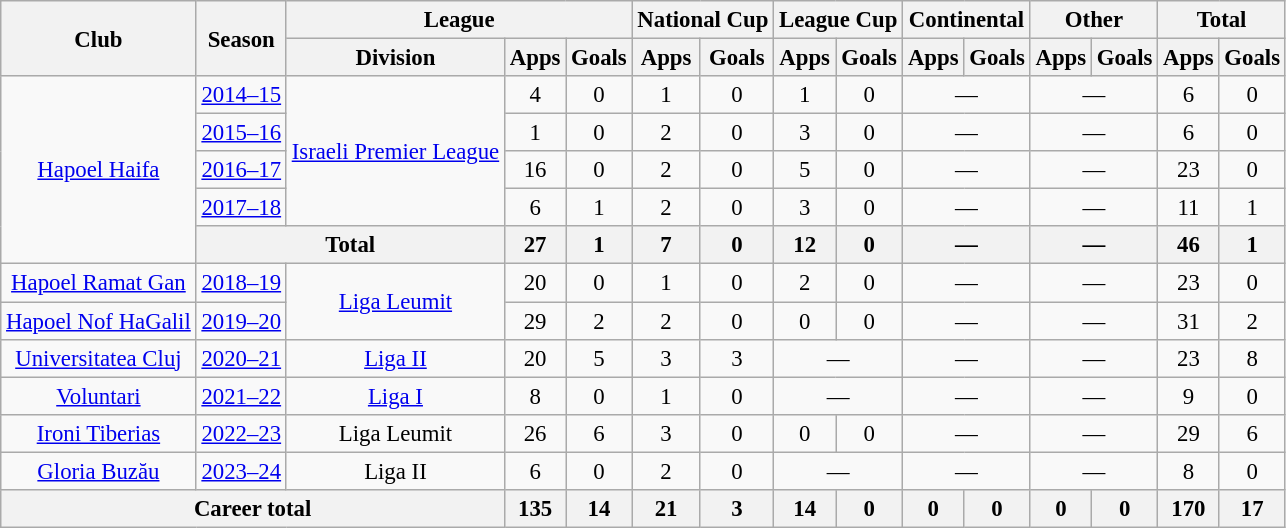<table class="wikitable" style="font-size:95%; text-align: center;">
<tr>
<th rowspan="2">Club</th>
<th rowspan="2">Season</th>
<th colspan="3">League</th>
<th colspan="2">National Cup</th>
<th colspan="2">League Cup</th>
<th colspan="2">Continental</th>
<th colspan="2">Other</th>
<th colspan="2">Total</th>
</tr>
<tr>
<th>Division</th>
<th>Apps</th>
<th>Goals</th>
<th>Apps</th>
<th>Goals</th>
<th>Apps</th>
<th>Goals</th>
<th>Apps</th>
<th>Goals</th>
<th>Apps</th>
<th>Goals</th>
<th>Apps</th>
<th>Goals</th>
</tr>
<tr>
<td rowspan="5"><a href='#'>Hapoel Haifa</a></td>
<td><a href='#'>2014–15</a></td>
<td rowspan="4"><a href='#'>Israeli Premier League</a></td>
<td>4</td>
<td>0</td>
<td>1</td>
<td>0</td>
<td>1</td>
<td>0</td>
<td colspan="2">—</td>
<td colspan="2">—</td>
<td>6</td>
<td>0</td>
</tr>
<tr>
<td><a href='#'>2015–16</a></td>
<td>1</td>
<td>0</td>
<td>2</td>
<td>0</td>
<td>3</td>
<td>0</td>
<td colspan="2">—</td>
<td colspan="2">—</td>
<td>6</td>
<td>0</td>
</tr>
<tr>
<td><a href='#'>2016–17</a></td>
<td>16</td>
<td>0</td>
<td>2</td>
<td>0</td>
<td>5</td>
<td>0</td>
<td colspan="2">—</td>
<td colspan="2">—</td>
<td>23</td>
<td>0</td>
</tr>
<tr>
<td><a href='#'>2017–18</a></td>
<td>6</td>
<td>1</td>
<td>2</td>
<td>0</td>
<td>3</td>
<td>0</td>
<td colspan="2">—</td>
<td colspan="2">—</td>
<td>11</td>
<td>1</td>
</tr>
<tr>
<th colspan="2">Total</th>
<th>27</th>
<th>1</th>
<th>7</th>
<th>0</th>
<th>12</th>
<th>0</th>
<th colspan="2">—</th>
<th colspan="2">—</th>
<th>46</th>
<th>1</th>
</tr>
<tr>
<td rowspan="1"><a href='#'>Hapoel Ramat Gan</a></td>
<td><a href='#'>2018–19</a></td>
<td rowspan="2"><a href='#'>Liga Leumit</a></td>
<td>20</td>
<td>0</td>
<td>1</td>
<td>0</td>
<td>2</td>
<td>0</td>
<td colspan="2">—</td>
<td colspan="2">—</td>
<td>23</td>
<td>0</td>
</tr>
<tr>
<td rowspan="1"><a href='#'>Hapoel Nof HaGalil</a></td>
<td><a href='#'>2019–20</a></td>
<td>29</td>
<td>2</td>
<td>2</td>
<td>0</td>
<td>0</td>
<td>0</td>
<td colspan="2">—</td>
<td colspan="2">—</td>
<td>31</td>
<td>2</td>
</tr>
<tr>
<td rowspan="1"><a href='#'>Universitatea Cluj</a></td>
<td><a href='#'>2020–21</a></td>
<td rowspan="1"><a href='#'>Liga II</a></td>
<td>20</td>
<td>5</td>
<td>3</td>
<td>3</td>
<td colspan="2">—</td>
<td colspan="2">—</td>
<td colspan="2">—</td>
<td>23</td>
<td>8</td>
</tr>
<tr>
<td rowspan="1"><a href='#'>Voluntari</a></td>
<td><a href='#'>2021–22</a></td>
<td rowspan="1"><a href='#'>Liga I</a></td>
<td>8</td>
<td>0</td>
<td>1</td>
<td>0</td>
<td colspan="2">—</td>
<td colspan="2">—</td>
<td colspan="2">—</td>
<td>9</td>
<td>0</td>
</tr>
<tr>
<td rowspan="1"><a href='#'>Ironi Tiberias</a></td>
<td><a href='#'>2022–23</a></td>
<td rowspan="1">Liga Leumit</td>
<td>26</td>
<td>6</td>
<td>3</td>
<td>0</td>
<td>0</td>
<td>0</td>
<td colspan="2">—</td>
<td colspan="2">—</td>
<td>29</td>
<td>6</td>
</tr>
<tr>
<td rowspan="1"><a href='#'>Gloria Buzău</a></td>
<td><a href='#'>2023–24</a></td>
<td rowspan="1">Liga II</td>
<td>6</td>
<td>0</td>
<td>2</td>
<td>0</td>
<td colspan="2">—</td>
<td colspan="2">—</td>
<td colspan="2">—</td>
<td>8</td>
<td>0</td>
</tr>
<tr>
<th colspan="3"><strong>Career total</strong></th>
<th>135</th>
<th>14</th>
<th>21</th>
<th>3</th>
<th>14</th>
<th>0</th>
<th>0</th>
<th>0</th>
<th>0</th>
<th>0</th>
<th>170</th>
<th>17</th>
</tr>
</table>
